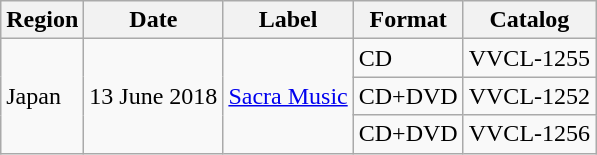<table class="wikitable">
<tr>
<th>Region</th>
<th>Date</th>
<th>Label</th>
<th>Format</th>
<th>Catalog</th>
</tr>
<tr>
<td rowspan="3">Japan</td>
<td rowspan="3">13 June 2018</td>
<td rowspan="3"><a href='#'>Sacra Music</a></td>
<td>CD</td>
<td>VVCL-1255</td>
</tr>
<tr>
<td>CD+DVD</td>
<td>VVCL-1252</td>
</tr>
<tr>
<td>CD+DVD</td>
<td>VVCL-1256</td>
</tr>
</table>
